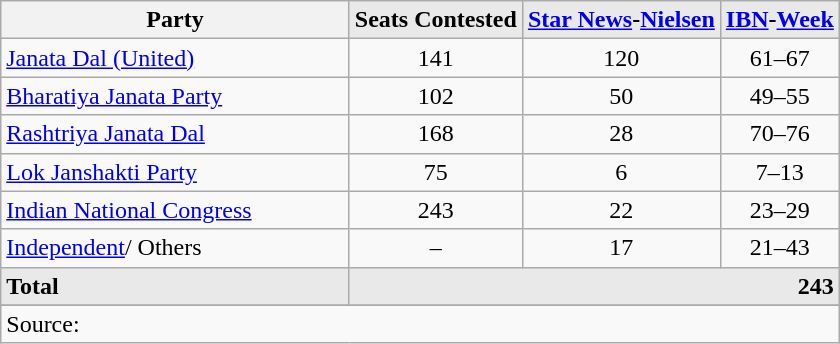<table class="wikitable">
<tr>
<th !style="background-color:#E9E9E9" align=left width=225>Party</th>
<th style="background-color:#E9E9E9" align=right>Seats Contested</th>
<th style="background-color:#E9E9E9" align=right><a href='#'>Star News</a>-<a href='#'>Nielsen</a></th>
<th style="background-color:#E9E9E9" align=right><a href='#'>IBN</a>-<a href='#'>Week</a></th>
</tr>
<tr>
<td><a href='#'>Janata Dal (United)</a></td>
<td align="center">141</td>
<td align="center">120</td>
<td align="center">61–67</td>
</tr>
<tr>
<td><a href='#'>Bharatiya Janata Party</a></td>
<td align="center">102</td>
<td align="center">50</td>
<td align="center">49–55</td>
</tr>
<tr>
<td><a href='#'>Rashtriya Janata Dal</a></td>
<td align="center">168</td>
<td align="center">28</td>
<td align="center">70–76</td>
</tr>
<tr>
<td><a href='#'>Lok Janshakti Party</a></td>
<td align="center">75</td>
<td align="center">6</td>
<td align="center">7–13</td>
</tr>
<tr>
<td><a href='#'>Indian National Congress</a></td>
<td align="center">243</td>
<td align="center">22</td>
<td align="center">23–29</td>
</tr>
<tr>
<td><a href='#'>Independent</a>/ Others</td>
<td align="center">–</td>
<td align="center">17</td>
<td align="center">21–43</td>
</tr>
<tr>
<td align=left style="background-color:#E9E9E9"><strong>Total</strong></td>
<td width="30" align="right" style="background-color:#E9E9E9" colspan=6><strong>243</strong></td>
</tr>
<tr>
</tr>
<tr>
<td colspan="7">Source: </td>
</tr>
</table>
